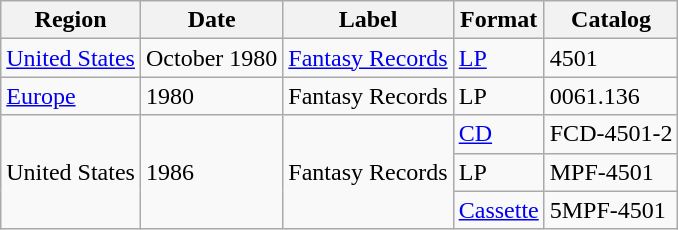<table class="wikitable">
<tr>
<th>Region</th>
<th>Date</th>
<th>Label</th>
<th>Format</th>
<th>Catalog</th>
</tr>
<tr>
<td><a href='#'>United States</a></td>
<td>October 1980</td>
<td><a href='#'>Fantasy Records</a></td>
<td><a href='#'>LP</a></td>
<td>4501</td>
</tr>
<tr>
<td><a href='#'>Europe</a></td>
<td>1980</td>
<td>Fantasy Records</td>
<td>LP</td>
<td>0061.136</td>
</tr>
<tr>
<td rowspan="3">United States</td>
<td rowspan="3">1986</td>
<td rowspan="3">Fantasy Records</td>
<td><a href='#'>CD</a></td>
<td>FCD-4501-2</td>
</tr>
<tr>
<td>LP</td>
<td>MPF-4501</td>
</tr>
<tr>
<td><a href='#'>Cassette</a></td>
<td>5MPF-4501</td>
</tr>
</table>
